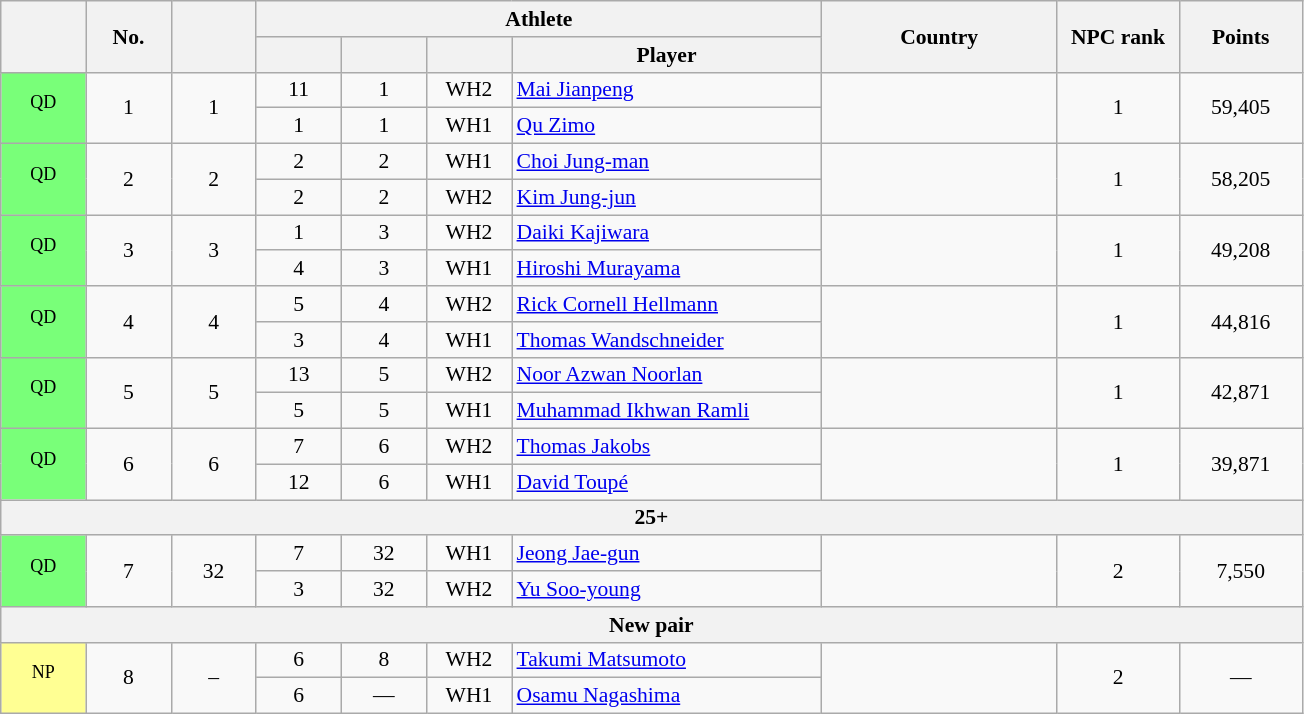<table class="wikitable" style="font-size:90%; text-align:center">
<tr>
<th rowspan="2" width="50"></th>
<th rowspan="2" width="50">No.</th>
<th rowspan="2" width="50"></th>
<th colspan="4">Athlete</th>
<th rowspan="2" width="150">Country</th>
<th rowspan="2" width="75">NPC rank</th>
<th rowspan="2" width="75">Points</th>
</tr>
<tr>
<th width="50"></th>
<th width="50"></th>
<th width="50"></th>
<th width="200">Player</th>
</tr>
<tr>
<td bgcolor="#79FF79" rowspan="2"><sup>QD</sup></td>
<td rowspan="2">1</td>
<td rowspan="2">1</td>
<td>11</td>
<td>1</td>
<td>WH2</td>
<td align="left"><a href='#'>Mai Jianpeng</a></td>
<td align="left" rowspan="2"></td>
<td rowspan="2">1</td>
<td rowspan="2">59,405</td>
</tr>
<tr>
<td>1</td>
<td>1</td>
<td>WH1</td>
<td align="left"><a href='#'>Qu Zimo</a></td>
</tr>
<tr>
<td bgcolor="#79FF79" rowspan="2"><sup>QD</sup></td>
<td rowspan="2">2</td>
<td rowspan="2">2</td>
<td>2</td>
<td>2</td>
<td>WH1</td>
<td align="left"><a href='#'>Choi Jung-man</a></td>
<td align="left" rowspan="2"></td>
<td rowspan="2">1</td>
<td rowspan="2">58,205</td>
</tr>
<tr>
<td>2</td>
<td>2</td>
<td>WH2</td>
<td align="left"><a href='#'>Kim Jung-jun</a></td>
</tr>
<tr>
<td bgcolor="#79FF79" rowspan="2"><sup>QD</sup></td>
<td rowspan="2">3</td>
<td rowspan="2">3</td>
<td>1</td>
<td>3</td>
<td>WH2</td>
<td align="left"><a href='#'>Daiki Kajiwara</a></td>
<td align="left" rowspan="2"></td>
<td rowspan="2">1</td>
<td rowspan="2">49,208</td>
</tr>
<tr>
<td>4</td>
<td>3</td>
<td>WH1</td>
<td align="left"><a href='#'>Hiroshi Murayama</a></td>
</tr>
<tr>
<td bgcolor="#79FF79" rowspan="2"><sup>QD</sup></td>
<td rowspan="2">4</td>
<td rowspan="2">4</td>
<td>5</td>
<td>4</td>
<td>WH2</td>
<td align="left"><a href='#'>Rick Cornell Hellmann</a></td>
<td align="left" rowspan="2"></td>
<td rowspan="2">1</td>
<td rowspan="2">44,816</td>
</tr>
<tr>
<td>3</td>
<td>4</td>
<td>WH1</td>
<td align="left"><a href='#'>Thomas Wandschneider</a></td>
</tr>
<tr>
<td bgcolor="#79FF79" rowspan="2"><sup>QD</sup></td>
<td rowspan="2">5</td>
<td rowspan="2">5</td>
<td>13</td>
<td>5</td>
<td>WH2</td>
<td align="left"><a href='#'>Noor Azwan Noorlan</a></td>
<td align="left" rowspan="2"></td>
<td rowspan="2">1</td>
<td rowspan="2">42,871</td>
</tr>
<tr>
<td>5</td>
<td>5</td>
<td>WH1</td>
<td align="left"><a href='#'>Muhammad Ikhwan Ramli</a></td>
</tr>
<tr>
<td bgcolor="#79FF79" rowspan="2"><sup>QD</sup></td>
<td rowspan="2">6</td>
<td rowspan="2">6</td>
<td>7</td>
<td>6</td>
<td>WH2</td>
<td align="left"><a href='#'>Thomas Jakobs</a></td>
<td align="left" rowspan="2"></td>
<td rowspan="2">1</td>
<td rowspan="2">39,871</td>
</tr>
<tr>
<td>12</td>
<td>6</td>
<td>WH1</td>
<td align="left"><a href='#'>David Toupé</a></td>
</tr>
<tr>
<th colspan="10">25+</th>
</tr>
<tr>
<td bgcolor="#79FF79" rowspan="2"><sup>QD</sup></td>
<td rowspan="2">7</td>
<td rowspan="2">32</td>
<td>7</td>
<td>32</td>
<td>WH1</td>
<td align="left"><a href='#'>Jeong Jae-gun</a></td>
<td align="left" rowspan="2"></td>
<td rowspan="2">2</td>
<td rowspan="2">7,550</td>
</tr>
<tr>
<td>3</td>
<td>32</td>
<td>WH2</td>
<td align="left"><a href='#'>Yu Soo-young</a></td>
</tr>
<tr>
<th colspan="10">New pair</th>
</tr>
<tr>
<td bgcolor="#FFFF93" rowspan="2"><sup>NP</sup></td>
<td rowspan="2">8</td>
<td rowspan="2">–</td>
<td>6</td>
<td>8</td>
<td>WH2</td>
<td align="left"><a href='#'>Takumi Matsumoto</a></td>
<td align="left" rowspan="2"></td>
<td rowspan="2">2</td>
<td rowspan="2">—</td>
</tr>
<tr>
<td>6</td>
<td>—</td>
<td>WH1</td>
<td align="left"><a href='#'>Osamu Nagashima</a></td>
</tr>
</table>
